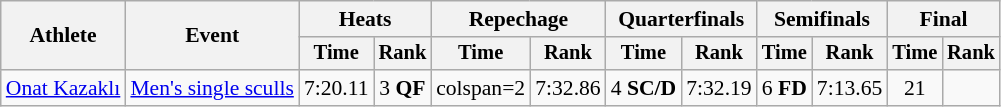<table class="wikitable" style="font-size:90%">
<tr>
<th rowspan="2">Athlete</th>
<th rowspan="2">Event</th>
<th colspan="2">Heats</th>
<th colspan="2">Repechage</th>
<th colspan="2">Quarterfinals</th>
<th colspan="2">Semifinals</th>
<th colspan="2">Final</th>
</tr>
<tr style="font-size:95%">
<th>Time</th>
<th>Rank</th>
<th>Time</th>
<th>Rank</th>
<th>Time</th>
<th>Rank</th>
<th>Time</th>
<th>Rank</th>
<th>Time</th>
<th>Rank</th>
</tr>
<tr align=center>
<td align=left><a href='#'>Onat Kazaklı</a></td>
<td align=left><a href='#'>Men's single sculls</a></td>
<td>7:20.11</td>
<td>3 <strong>QF</strong></td>
<td>colspan=2 </td>
<td>7:32.86</td>
<td>4 <strong>SC/D</strong></td>
<td>7:32.19</td>
<td>6 <strong>FD</strong></td>
<td>7:13.65</td>
<td>21</td>
</tr>
</table>
